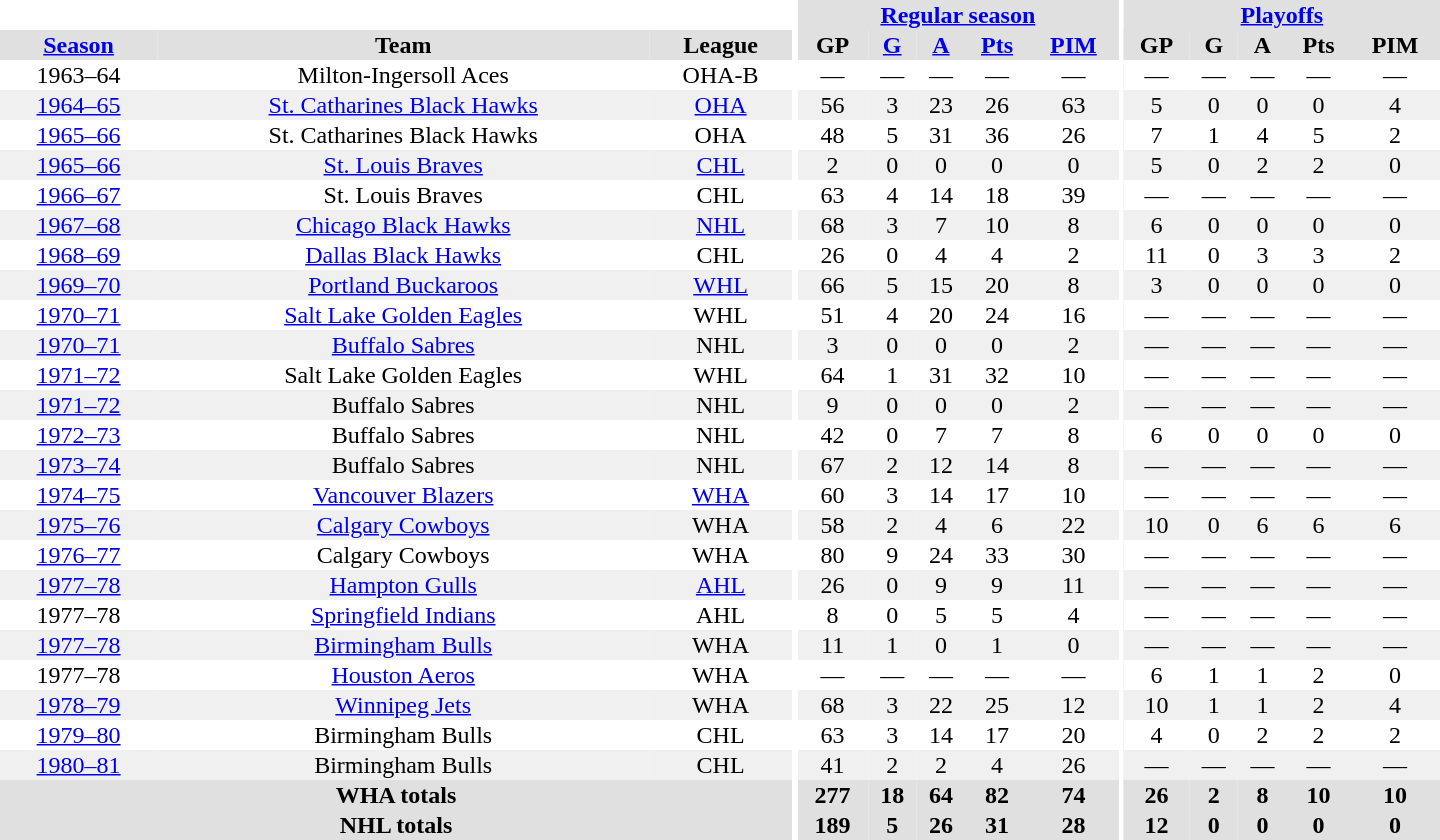<table border="0" cellpadding="1" cellspacing="0" style="text-align:center; width:60em">
<tr bgcolor="#e0e0e0">
<th colspan="3" bgcolor="#ffffff"></th>
<th rowspan="100" bgcolor="#ffffff"></th>
<th colspan="5"><a href='#'>Regular season</a></th>
<th rowspan="100" bgcolor="#ffffff"></th>
<th colspan="5"><a href='#'>Playoffs</a></th>
</tr>
<tr bgcolor="#e0e0e0">
<th><a href='#'>Season</a></th>
<th>Team</th>
<th>League</th>
<th>GP</th>
<th><a href='#'>G</a></th>
<th><a href='#'>A</a></th>
<th><a href='#'>Pts</a></th>
<th><a href='#'>PIM</a></th>
<th>GP</th>
<th>G</th>
<th>A</th>
<th>Pts</th>
<th>PIM</th>
</tr>
<tr>
<td>1963–64</td>
<td>Milton-Ingersoll Aces</td>
<td>OHA-B</td>
<td>—</td>
<td>—</td>
<td>—</td>
<td>—</td>
<td>—</td>
<td>—</td>
<td>—</td>
<td>—</td>
<td>—</td>
<td>—</td>
</tr>
<tr bgcolor="#f0f0f0">
<td><a href='#'>1964–65</a></td>
<td><a href='#'>St. Catharines Black Hawks</a></td>
<td><a href='#'>OHA</a></td>
<td>56</td>
<td>3</td>
<td>23</td>
<td>26</td>
<td>63</td>
<td>5</td>
<td>0</td>
<td>0</td>
<td>0</td>
<td>4</td>
</tr>
<tr>
<td><a href='#'>1965–66</a></td>
<td>St. Catharines Black Hawks</td>
<td>OHA</td>
<td>48</td>
<td>5</td>
<td>31</td>
<td>36</td>
<td>26</td>
<td>7</td>
<td>1</td>
<td>4</td>
<td>5</td>
<td>2</td>
</tr>
<tr bgcolor="#f0f0f0">
<td><a href='#'>1965–66</a></td>
<td><a href='#'>St. Louis Braves</a></td>
<td><a href='#'>CHL</a></td>
<td>2</td>
<td>0</td>
<td>0</td>
<td>0</td>
<td>0</td>
<td>5</td>
<td>0</td>
<td>2</td>
<td>2</td>
<td>0</td>
</tr>
<tr>
<td><a href='#'>1966–67</a></td>
<td>St. Louis Braves</td>
<td>CHL</td>
<td>63</td>
<td>4</td>
<td>14</td>
<td>18</td>
<td>39</td>
<td>—</td>
<td>—</td>
<td>—</td>
<td>—</td>
<td>—</td>
</tr>
<tr bgcolor="#f0f0f0">
<td><a href='#'>1967–68</a></td>
<td><a href='#'>Chicago Black Hawks</a></td>
<td><a href='#'>NHL</a></td>
<td>68</td>
<td>3</td>
<td>7</td>
<td>10</td>
<td>8</td>
<td>6</td>
<td>0</td>
<td>0</td>
<td>0</td>
<td>0</td>
</tr>
<tr>
<td><a href='#'>1968–69</a></td>
<td><a href='#'>Dallas Black Hawks</a></td>
<td>CHL</td>
<td>26</td>
<td>0</td>
<td>4</td>
<td>4</td>
<td>2</td>
<td>11</td>
<td>0</td>
<td>3</td>
<td>3</td>
<td>2</td>
</tr>
<tr bgcolor="#f0f0f0">
<td><a href='#'>1969–70</a></td>
<td><a href='#'>Portland Buckaroos</a></td>
<td><a href='#'>WHL</a></td>
<td>66</td>
<td>5</td>
<td>15</td>
<td>20</td>
<td>8</td>
<td>3</td>
<td>0</td>
<td>0</td>
<td>0</td>
<td>0</td>
</tr>
<tr>
<td><a href='#'>1970–71</a></td>
<td><a href='#'>Salt Lake Golden Eagles</a></td>
<td>WHL</td>
<td>51</td>
<td>4</td>
<td>20</td>
<td>24</td>
<td>16</td>
<td>—</td>
<td>—</td>
<td>—</td>
<td>—</td>
<td>—</td>
</tr>
<tr bgcolor="#f0f0f0">
<td><a href='#'>1970–71</a></td>
<td><a href='#'>Buffalo Sabres</a></td>
<td>NHL</td>
<td>3</td>
<td>0</td>
<td>0</td>
<td>0</td>
<td>2</td>
<td>—</td>
<td>—</td>
<td>—</td>
<td>—</td>
<td>—</td>
</tr>
<tr>
<td><a href='#'>1971–72</a></td>
<td>Salt Lake Golden Eagles</td>
<td>WHL</td>
<td>64</td>
<td>1</td>
<td>31</td>
<td>32</td>
<td>10</td>
<td>—</td>
<td>—</td>
<td>—</td>
<td>—</td>
<td>—</td>
</tr>
<tr bgcolor="#f0f0f0">
<td><a href='#'>1971–72</a></td>
<td>Buffalo Sabres</td>
<td>NHL</td>
<td>9</td>
<td>0</td>
<td>0</td>
<td>0</td>
<td>2</td>
<td>—</td>
<td>—</td>
<td>—</td>
<td>—</td>
<td>—</td>
</tr>
<tr>
<td><a href='#'>1972–73</a></td>
<td>Buffalo Sabres</td>
<td>NHL</td>
<td>42</td>
<td>0</td>
<td>7</td>
<td>7</td>
<td>8</td>
<td>6</td>
<td>0</td>
<td>0</td>
<td>0</td>
<td>0</td>
</tr>
<tr bgcolor="#f0f0f0">
<td><a href='#'>1973–74</a></td>
<td>Buffalo Sabres</td>
<td>NHL</td>
<td>67</td>
<td>2</td>
<td>12</td>
<td>14</td>
<td>8</td>
<td>—</td>
<td>—</td>
<td>—</td>
<td>—</td>
<td>—</td>
</tr>
<tr>
<td><a href='#'>1974–75</a></td>
<td><a href='#'>Vancouver Blazers</a></td>
<td><a href='#'>WHA</a></td>
<td>60</td>
<td>3</td>
<td>14</td>
<td>17</td>
<td>10</td>
<td>—</td>
<td>—</td>
<td>—</td>
<td>—</td>
<td>—</td>
</tr>
<tr bgcolor="#f0f0f0">
<td><a href='#'>1975–76</a></td>
<td><a href='#'>Calgary Cowboys</a></td>
<td>WHA</td>
<td>58</td>
<td>2</td>
<td>4</td>
<td>6</td>
<td>22</td>
<td>10</td>
<td>0</td>
<td>6</td>
<td>6</td>
<td>6</td>
</tr>
<tr>
<td><a href='#'>1976–77</a></td>
<td>Calgary Cowboys</td>
<td>WHA</td>
<td>80</td>
<td>9</td>
<td>24</td>
<td>33</td>
<td>30</td>
<td>—</td>
<td>—</td>
<td>—</td>
<td>—</td>
<td>—</td>
</tr>
<tr bgcolor="#f0f0f0">
<td><a href='#'>1977–78</a></td>
<td><a href='#'>Hampton Gulls</a></td>
<td><a href='#'>AHL</a></td>
<td>26</td>
<td>0</td>
<td>9</td>
<td>9</td>
<td>11</td>
<td>—</td>
<td>—</td>
<td>—</td>
<td>—</td>
<td>—</td>
</tr>
<tr>
<td>1977–78</td>
<td><a href='#'>Springfield Indians</a></td>
<td>AHL</td>
<td>8</td>
<td>0</td>
<td>5</td>
<td>5</td>
<td>4</td>
<td>—</td>
<td>—</td>
<td>—</td>
<td>—</td>
<td>—</td>
</tr>
<tr bgcolor="#f0f0f0">
<td><a href='#'>1977–78</a></td>
<td><a href='#'>Birmingham Bulls</a></td>
<td>WHA</td>
<td>11</td>
<td>1</td>
<td>0</td>
<td>1</td>
<td>0</td>
<td>—</td>
<td>—</td>
<td>—</td>
<td>—</td>
<td>—</td>
</tr>
<tr>
<td>1977–78</td>
<td><a href='#'>Houston Aeros</a></td>
<td>WHA</td>
<td>—</td>
<td>—</td>
<td>—</td>
<td>—</td>
<td>—</td>
<td>6</td>
<td>1</td>
<td>1</td>
<td>2</td>
<td>0</td>
</tr>
<tr bgcolor="#f0f0f0">
<td><a href='#'>1978–79</a></td>
<td><a href='#'>Winnipeg Jets</a></td>
<td>WHA</td>
<td>68</td>
<td>3</td>
<td>22</td>
<td>25</td>
<td>12</td>
<td>10</td>
<td>1</td>
<td>1</td>
<td>2</td>
<td>4</td>
</tr>
<tr>
<td><a href='#'>1979–80</a></td>
<td>Birmingham Bulls</td>
<td>CHL</td>
<td>63</td>
<td>3</td>
<td>14</td>
<td>17</td>
<td>20</td>
<td>4</td>
<td>0</td>
<td>2</td>
<td>2</td>
<td>2</td>
</tr>
<tr bgcolor="#f0f0f0">
<td><a href='#'>1980–81</a></td>
<td>Birmingham Bulls</td>
<td>CHL</td>
<td>41</td>
<td>2</td>
<td>2</td>
<td>4</td>
<td>26</td>
<td>—</td>
<td>—</td>
<td>—</td>
<td>—</td>
<td>—</td>
</tr>
<tr bgcolor="#e0e0e0">
<th colspan="3">WHA totals</th>
<th>277</th>
<th>18</th>
<th>64</th>
<th>82</th>
<th>74</th>
<th>26</th>
<th>2</th>
<th>8</th>
<th>10</th>
<th>10</th>
</tr>
<tr bgcolor="#e0e0e0">
<th colspan="3">NHL totals</th>
<th>189</th>
<th>5</th>
<th>26</th>
<th>31</th>
<th>28</th>
<th>12</th>
<th>0</th>
<th>0</th>
<th>0</th>
<th>0</th>
</tr>
</table>
